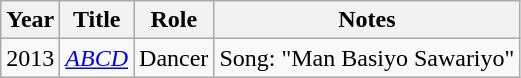<table class="wikitable">
<tr>
<th>Year</th>
<th>Title</th>
<th>Role</th>
<th>Notes</th>
</tr>
<tr>
<td>2013</td>
<td><a href='#'><em>ABCD</em></a></td>
<td>Dancer</td>
<td>Song: "Man Basiyo Sawariyo"</td>
</tr>
</table>
